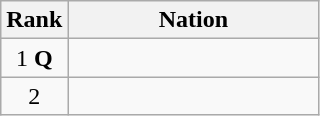<table class="wikitable" style="text-align:center;">
<tr>
<th>Rank</th>
<th style="width:10em">Nation</th>
</tr>
<tr>
<td>1 <strong>Q</strong></td>
<td align=left></td>
</tr>
<tr>
<td>2</td>
<td align=left></td>
</tr>
</table>
